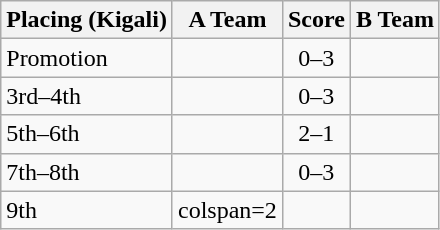<table class=wikitable style="border:1px solid #AAAAAA;">
<tr>
<th>Placing (Kigali)</th>
<th>A Team</th>
<th>Score</th>
<th>B Team</th>
</tr>
<tr>
<td>Promotion</td>
<td></td>
<td align="center">0–3</td>
<td><strong></strong></td>
</tr>
<tr>
<td>3rd–4th</td>
<td></td>
<td align="center">0–3</td>
<td><strong></strong></td>
</tr>
<tr>
<td>5th–6th</td>
<td><strong></strong></td>
<td align="center">2–1</td>
<td></td>
</tr>
<tr>
<td>7th–8th</td>
<td></td>
<td align="center">0–3</td>
<td><strong></strong></td>
</tr>
<tr>
<td>9th</td>
<td>colspan=2 </td>
<td></td>
</tr>
</table>
